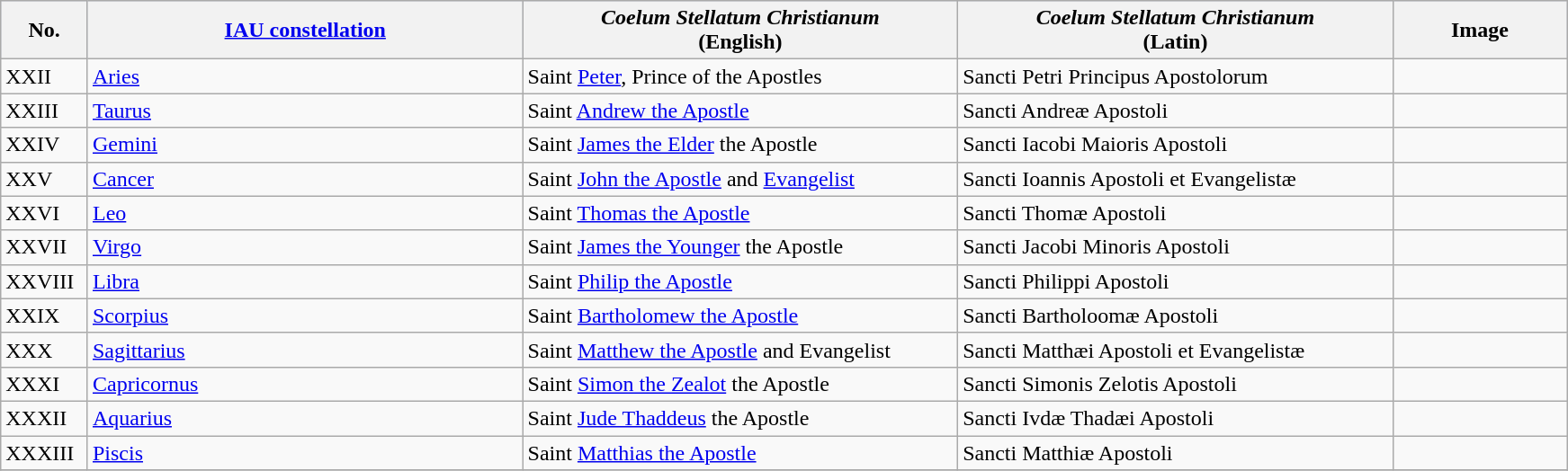<table class="wikitable sortable">
<tr style="background-color:#CEDAF2">
<th width=5%>No.</th>
<th width=25%><a href='#'>IAU constellation</a></th>
<th width=25%><em>Coelum Stellatum Christianum</em> <br>(English)</th>
<th width=25%><em>Coelum Stellatum Christianum</em> <br>(Latin)</th>
<th width=10%>Image</th>
</tr>
<tr>
<td>XXII</td>
<td><a href='#'>Aries</a></td>
<td>Saint <a href='#'>Peter</a>, Prince of the Apostles</td>
<td>Sancti Petri Principus Apostolorum</td>
<td></td>
</tr>
<tr>
<td>XXIII</td>
<td><a href='#'>Taurus</a></td>
<td>Saint <a href='#'>Andrew the Apostle</a></td>
<td>Sancti Andreæ Apostoli</td>
<td></td>
</tr>
<tr>
<td>XXIV</td>
<td><a href='#'>Gemini</a></td>
<td>Saint <a href='#'>James the Elder</a> the Apostle</td>
<td>Sancti Iacobi Maioris Apostoli</td>
<td></td>
</tr>
<tr>
<td>XXV</td>
<td><a href='#'>Cancer</a></td>
<td>Saint <a href='#'>John the Apostle</a> and <a href='#'>Evangelist</a></td>
<td>Sancti Ioannis Apostoli et Evangelistæ</td>
<td></td>
</tr>
<tr>
<td>XXVI</td>
<td><a href='#'>Leo</a></td>
<td>Saint <a href='#'>Thomas the Apostle</a></td>
<td>Sancti Thomæ Apostoli</td>
<td></td>
</tr>
<tr>
<td>XXVII</td>
<td><a href='#'>Virgo</a></td>
<td>Saint <a href='#'>James the Younger</a> the Apostle</td>
<td>Sancti Jacobi Minoris Apostoli</td>
<td></td>
</tr>
<tr>
<td>XXVIII</td>
<td><a href='#'>Libra</a></td>
<td>Saint <a href='#'>Philip the Apostle</a></td>
<td>Sancti Philippi Apostoli</td>
<td></td>
</tr>
<tr>
<td>XXIX</td>
<td><a href='#'>Scorpius</a></td>
<td>Saint <a href='#'>Bartholomew the Apostle</a></td>
<td>Sancti Bartholoomæ Apostoli</td>
<td></td>
</tr>
<tr>
<td>XXX</td>
<td><a href='#'>Sagittarius</a></td>
<td>Saint <a href='#'>Matthew the Apostle</a> and Evangelist</td>
<td>Sancti Matthæi Apostoli et Evangelistæ</td>
<td></td>
</tr>
<tr>
<td>XXXI</td>
<td><a href='#'>Capricornus</a></td>
<td>Saint <a href='#'>Simon the Zealot</a> the Apostle</td>
<td>Sancti Simonis Zelotis Apostoli</td>
<td></td>
</tr>
<tr>
<td>XXXII</td>
<td><a href='#'>Aquarius</a></td>
<td>Saint <a href='#'>Jude Thaddeus</a> the Apostle</td>
<td>Sancti Ivdæ Thadæi Apostoli</td>
<td></td>
</tr>
<tr>
<td>XXXIII</td>
<td><a href='#'>Piscis</a></td>
<td>Saint <a href='#'>Matthias the Apostle</a></td>
<td>Sancti Matthiæ Apostoli</td>
<td></td>
</tr>
<tr>
</tr>
</table>
